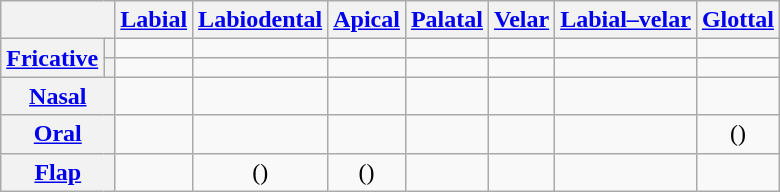<table class="wikitable" style="text-align:center;">
<tr>
<th colspan="3"></th>
<th><a href='#'>Labial</a></th>
<th><a href='#'>Labiodental</a></th>
<th><a href='#'>Apical</a></th>
<th><a href='#'>Palatal</a></th>
<th><a href='#'>Velar</a></th>
<th><a href='#'>Labial–velar</a></th>
<th><a href='#'>Glottal</a></th>
</tr>
<tr>
<th rowspan="2" colspan="2"><a href='#'>Fricative</a></th>
<th></th>
<td></td>
<td></td>
<td></td>
<td></td>
<td></td>
<td></td>
<td></td>
</tr>
<tr>
<th></th>
<td></td>
<td></td>
<td></td>
<td></td>
<td></td>
<td></td>
<td></td>
</tr>
<tr>
<th colspan="3"><a href='#'>Nasal</a></th>
<td></td>
<td></td>
<td></td>
<td></td>
<td></td>
<td></td>
<td></td>
</tr>
<tr>
<th colspan="3"><a href='#'>Oral</a></th>
<td></td>
<td></td>
<td></td>
<td></td>
<td></td>
<td></td>
<td>()</td>
</tr>
<tr>
<th colspan="3"><a href='#'>Flap</a></th>
<td></td>
<td>()</td>
<td>()</td>
<td></td>
<td></td>
<td></td>
<td></td>
</tr>
</table>
